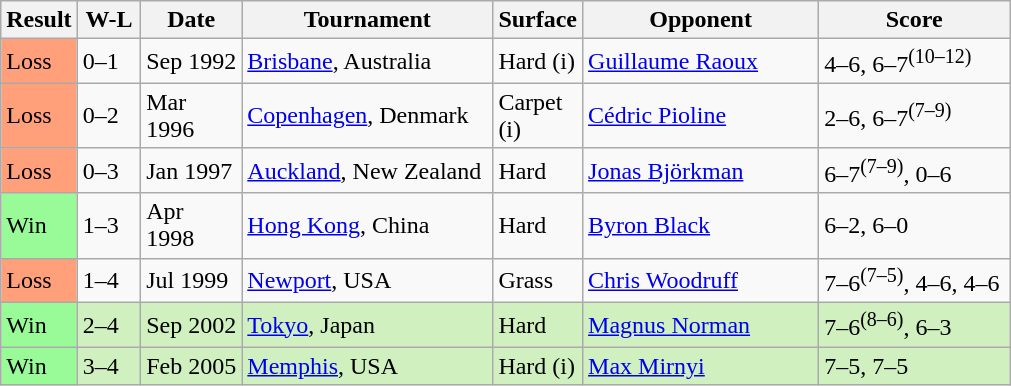<table class="sortable wikitable">
<tr>
<th style="width:40px">Result</th>
<th style="width:35px" class="unsortable">W-L</th>
<th style="width:60px">Date</th>
<th style="width:160px">Tournament</th>
<th style="width:50px">Surface</th>
<th style="width:150px">Opponent</th>
<th style="width:120px" class="unsortable">Score</th>
</tr>
<tr>
<td style="background:#ffa07a;">Loss</td>
<td>0–1</td>
<td>Sep 1992</td>
<td><a href='#'>Brisbane</a>, Australia</td>
<td>Hard (i)</td>
<td> <a href='#'>Guillaume Raoux</a></td>
<td>4–6, 6–7<sup>(10–12)</sup></td>
</tr>
<tr>
<td style="background:#ffa07a;">Loss</td>
<td>0–2</td>
<td>Mar 1996</td>
<td><a href='#'>Copenhagen</a>, Denmark</td>
<td>Carpet (i)</td>
<td> <a href='#'>Cédric Pioline</a></td>
<td>2–6, 6–7<sup>(7–9)</sup></td>
</tr>
<tr>
<td style="background:#ffa07a;">Loss</td>
<td>0–3</td>
<td>Jan 1997</td>
<td><a href='#'>Auckland</a>, New Zealand</td>
<td>Hard</td>
<td> <a href='#'>Jonas Björkman</a></td>
<td>6–7<sup>(7–9)</sup>, 0–6</td>
</tr>
<tr>
<td style="background:#98fb98;">Win</td>
<td>1–3</td>
<td>Apr 1998</td>
<td><a href='#'>Hong Kong</a>, China</td>
<td>Hard</td>
<td> <a href='#'>Byron Black</a></td>
<td>6–2, 6–0</td>
</tr>
<tr>
<td style="background:#ffa07a;">Loss</td>
<td>1–4</td>
<td>Jul 1999</td>
<td><a href='#'>Newport</a>, USA</td>
<td>Grass</td>
<td> <a href='#'>Chris Woodruff</a></td>
<td>7–6<sup>(7–5)</sup>, 4–6, 4–6</td>
</tr>
<tr bgcolor="#d0f0c0">
<td style="background:#98fb98;">Win</td>
<td>2–4</td>
<td>Sep 2002</td>
<td><a href='#'>Tokyo</a>, Japan</td>
<td>Hard</td>
<td> <a href='#'>Magnus Norman</a></td>
<td>7–6<sup>(8–6)</sup>, 6–3</td>
</tr>
<tr bgcolor="#d0f0c0">
<td style="background:#98fb98;">Win</td>
<td>3–4</td>
<td>Feb 2005</td>
<td><a href='#'>Memphis</a>, USA</td>
<td>Hard (i)</td>
<td> <a href='#'>Max Mirnyi</a></td>
<td>7–5, 7–5</td>
</tr>
</table>
